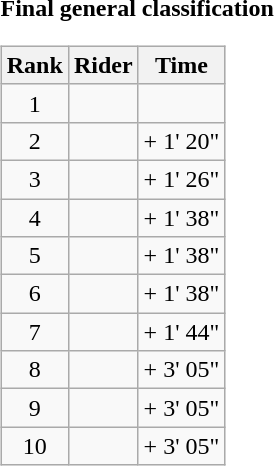<table>
<tr>
<td><strong>Final general classification</strong><br><table class="wikitable">
<tr>
<th scope="col">Rank</th>
<th scope="col">Rider</th>
<th scope="col">Time</th>
</tr>
<tr>
<td style="text-align:center;">1</td>
<td></td>
<td style="text-align:right;"></td>
</tr>
<tr>
<td style="text-align:center;">2</td>
<td></td>
<td style="text-align:right;">+ 1' 20"</td>
</tr>
<tr>
<td style="text-align:center;">3</td>
<td></td>
<td style="text-align:right;">+ 1' 26"</td>
</tr>
<tr>
<td style="text-align:center;">4</td>
<td></td>
<td style="text-align:right;">+ 1' 38"</td>
</tr>
<tr>
<td style="text-align:center;">5</td>
<td></td>
<td style="text-align:right;">+ 1' 38"</td>
</tr>
<tr>
<td style="text-align:center;">6</td>
<td></td>
<td style="text-align:right;">+ 1' 38"</td>
</tr>
<tr>
<td style="text-align:center;">7</td>
<td></td>
<td style="text-align:right;">+ 1' 44"</td>
</tr>
<tr>
<td style="text-align:center;">8</td>
<td></td>
<td style="text-align:right;">+ 3' 05"</td>
</tr>
<tr>
<td style="text-align:center;">9</td>
<td></td>
<td style="text-align:right;">+ 3' 05"</td>
</tr>
<tr>
<td style="text-align:center;">10</td>
<td></td>
<td style="text-align:right;">+ 3' 05"</td>
</tr>
</table>
</td>
</tr>
</table>
